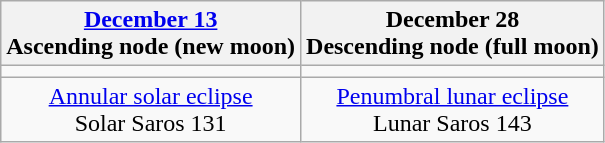<table class="wikitable">
<tr>
<th><a href='#'>December 13</a><br>Ascending node (new moon)</th>
<th>December 28<br>Descending node (full moon)</th>
</tr>
<tr>
<td></td>
<td></td>
</tr>
<tr align=center>
<td><a href='#'>Annular solar eclipse</a><br>Solar Saros 131</td>
<td><a href='#'>Penumbral lunar eclipse</a><br>Lunar Saros 143</td>
</tr>
</table>
